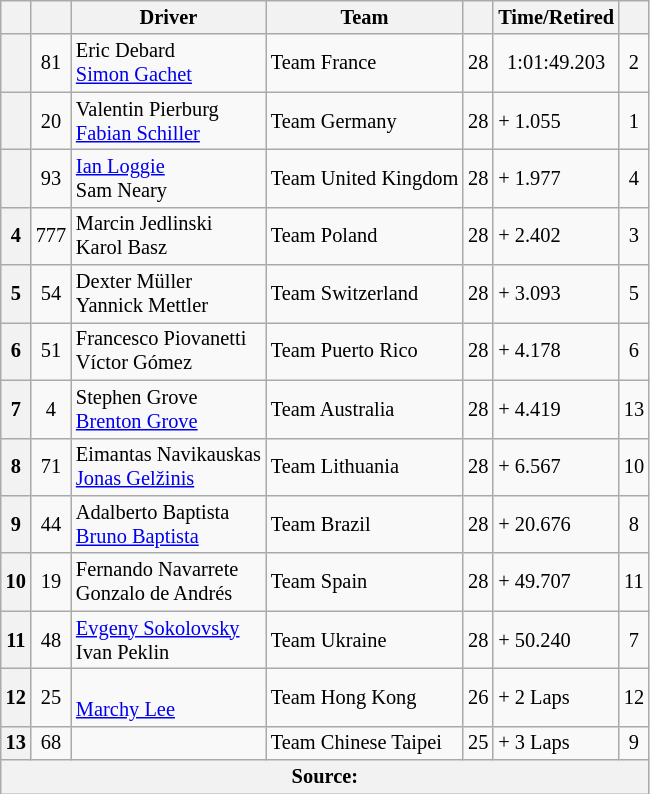<table class="wikitable" style="font-size:85%;">
<tr>
<th scope="col"></th>
<th scope="col"></th>
<th scope="col">Driver</th>
<th scope="col">Team</th>
<th scope="col"></th>
<th scope="col">Time/Retired</th>
<th scope="col"></th>
</tr>
<tr>
<th></th>
<td align="middle">81</td>
<td>Eric Debard<br><a href='#'>Simon Gachet</a></td>
<td> Team France</td>
<td align="middle">28</td>
<td align="middle">1:01:49.203</td>
<td align="middle">2</td>
</tr>
<tr>
<th></th>
<td align="middle">20</td>
<td>Valentin Pierburg<br><a href='#'>Fabian Schiller</a></td>
<td> Team Germany</td>
<td align="middle">28</td>
<td>+ 1.055</td>
<td align="middle">1</td>
</tr>
<tr>
<th></th>
<td align="middle">93</td>
<td><a href='#'>Ian Loggie</a><br>Sam Neary</td>
<td> Team United Kingdom</td>
<td align="middle">28</td>
<td>+ 1.977</td>
<td align="middle">4</td>
</tr>
<tr>
<th>4</th>
<td align="middle">777</td>
<td>Marcin Jedlinski<br>Karol Basz</td>
<td> Team Poland</td>
<td align="middle">28</td>
<td>+ 2.402</td>
<td align="middle">3</td>
</tr>
<tr>
<th>5</th>
<td align="middle">54</td>
<td>Dexter Müller<br>Yannick Mettler</td>
<td> Team Switzerland</td>
<td align="middle">28</td>
<td>+ 3.093</td>
<td align="middle">5</td>
</tr>
<tr>
<th>6</th>
<td align="middle">51</td>
<td>Francesco Piovanetti<br>Víctor Gómez</td>
<td> Team Puerto Rico</td>
<td align="middle">28</td>
<td>+ 4.178</td>
<td align="middle">6</td>
</tr>
<tr>
<th>7</th>
<td align="middle">4</td>
<td>Stephen Grove<br><a href='#'>Brenton Grove</a></td>
<td> Team Australia</td>
<td align="middle">28</td>
<td>+ 4.419</td>
<td align="middle">13</td>
</tr>
<tr>
<th>8</th>
<td align="middle">71</td>
<td>Eimantas Navikauskas<br><a href='#'>Jonas Gelžinis</a></td>
<td> Team Lithuania</td>
<td align="middle">28</td>
<td>+ 6.567</td>
<td align="middle">10</td>
</tr>
<tr>
<th>9</th>
<td align="middle">44</td>
<td>Adalberto Baptista<br><a href='#'>Bruno Baptista</a></td>
<td> Team Brazil</td>
<td align="middle">28</td>
<td>+ 20.676  </td>
<td align="middle">8</td>
</tr>
<tr>
<th>10</th>
<td align="middle">19</td>
<td>Fernando Navarrete<br>Gonzalo de Andrés</td>
<td> Team Spain</td>
<td align="middle">28</td>
<td>+ 49.707</td>
<td align="middle">11</td>
</tr>
<tr>
<th>11</th>
<td align="middle">48</td>
<td><a href='#'>Evgeny Sokolovsky</a><br>Ivan Peklin</td>
<td> Team Ukraine</td>
<td align="middle">28</td>
<td>+ 50.240</td>
<td align="middle">7</td>
</tr>
<tr>
<th>12</th>
<td align="middle">25</td>
<td><br><a href='#'>Marchy Lee</a></td>
<td> Team Hong Kong</td>
<td align="middle">26</td>
<td>+ 2 Laps</td>
<td align="middle">12</td>
</tr>
<tr>
<th>13</th>
<td align="middle">68</td>
<td><br></td>
<td> Team Chinese Taipei</td>
<td align="middle">25</td>
<td>+ 3 Laps</td>
<td align="middle">9</td>
</tr>
<tr class="sortbottom">
<th colspan=8>Source:</th>
</tr>
</table>
